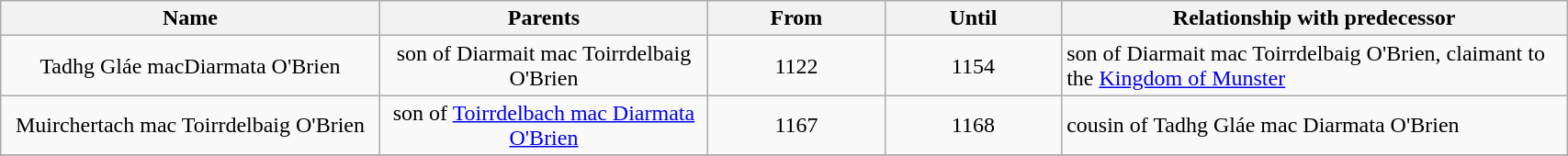<table width=90% class="wikitable">
<tr>
<th width=15%>Name</th>
<th width=13%>Parents</th>
<th width=7%>From</th>
<th width=7%>Until</th>
<th width=20%>Relationship with predecessor</th>
</tr>
<tr>
<td align="center">Tadhg Gláe macDiarmata O'Brien</td>
<td align="center">son of Diarmait mac Toirrdelbaig O'Brien</td>
<td align="center">1122</td>
<td align="center">1154</td>
<td>son of Diarmait mac Toirrdelbaig O'Brien, claimant to the <a href='#'>Kingdom of Munster</a></td>
</tr>
<tr>
<td align="center">Muirchertach mac Toirrdelbaig O'Brien</td>
<td align="center">son of <a href='#'>Toirrdelbach mac Diarmata O'Brien</a></td>
<td align="center">1167</td>
<td align="center">1168</td>
<td>cousin of Tadhg Gláe mac Diarmata O'Brien</td>
</tr>
<tr>
</tr>
</table>
